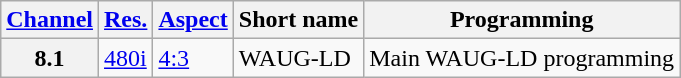<table class="wikitable">
<tr>
<th scope="col"><a href='#'>Channel</a></th>
<th scope="col"><a href='#'>Res.</a></th>
<th scope="col"><a href='#'>Aspect</a></th>
<th scope="col">Short name</th>
<th scope="col">Programming</th>
</tr>
<tr>
<th scope="row">8.1</th>
<td><a href='#'>480i</a></td>
<td><a href='#'>4:3</a></td>
<td>WAUG-LD</td>
<td>Main WAUG-LD programming</td>
</tr>
</table>
